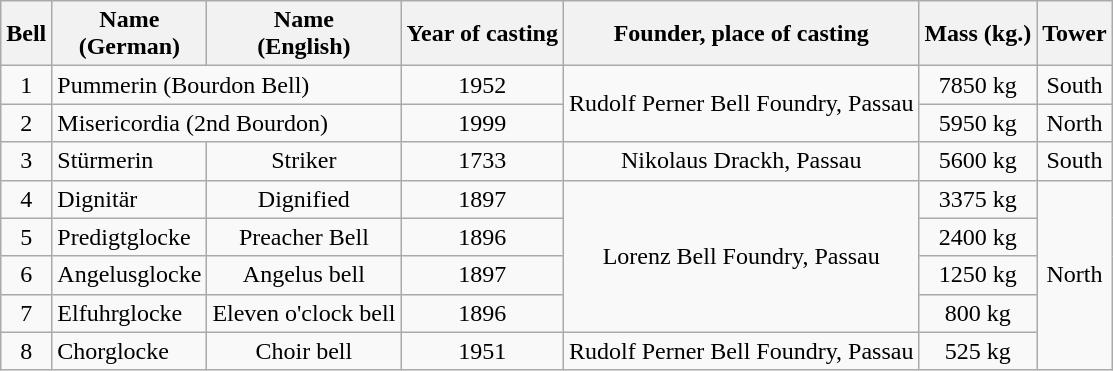<table class="wikitable sortable" style="text-align:center">
<tr>
<th>Bell</th>
<th>Name<br>(German)</th>
<th>Name<br>(English)</th>
<th>Year of casting</th>
<th>Founder, place of casting</th>
<th>Mass (kg.)</th>
<th>Tower</th>
</tr>
<tr>
<td>1</td>
<td colspan="2" align="left">Pummerin (Bourdon Bell)</td>
<td>1952</td>
<td rowspan="2">Rudolf Perner Bell Foundry, Passau</td>
<td>7850 kg</td>
<td>South</td>
</tr>
<tr>
<td>2</td>
<td colspan="2" align="left">Misericordia (2nd Bourdon)</td>
<td>1999</td>
<td>5950 kg</td>
<td>North</td>
</tr>
<tr>
<td>3</td>
<td align=left>Stürmerin</td>
<td>Striker</td>
<td>1733</td>
<td>Nikolaus Drackh, Passau</td>
<td>5600 kg</td>
<td>South</td>
</tr>
<tr>
<td>4</td>
<td align=left>Dignitär</td>
<td>Dignified</td>
<td>1897</td>
<td rowspan="4">Lorenz Bell Foundry, Passau</td>
<td>3375 kg</td>
<td rowspan="5">North</td>
</tr>
<tr>
<td>5</td>
<td align=left>Predigtglocke</td>
<td>Preacher Bell</td>
<td>1896</td>
<td>2400 kg</td>
</tr>
<tr>
<td>6</td>
<td>Angelusglocke</td>
<td>Angelus bell</td>
<td>1897</td>
<td>1250 kg</td>
</tr>
<tr>
<td>7</td>
<td align=left>Elfuhrglocke</td>
<td>Eleven o'clock bell</td>
<td>1896</td>
<td>800 kg</td>
</tr>
<tr>
<td>8</td>
<td align=left>Chorglocke</td>
<td>Choir bell</td>
<td>1951</td>
<td>Rudolf Perner Bell Foundry, Passau</td>
<td>525 kg</td>
</tr>
</table>
